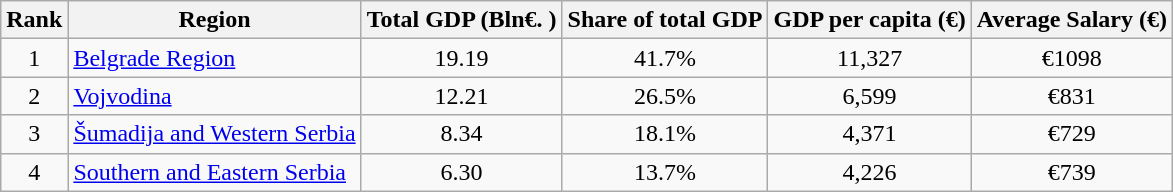<table class="wikitable sortable">
<tr>
<th>Rank</th>
<th>Region</th>
<th>Total GDP (Bln€. )</th>
<th>Share of total GDP</th>
<th>GDP per capita (€)</th>
<th>Average Salary (€)</th>
</tr>
<tr>
<td style="text-align:center;">1</td>
<td><a href='#'>Belgrade Region</a></td>
<td style="text-align:center;">19.19</td>
<td style="text-align:center;">41.7%</td>
<td style="text-align:center;">11,327</td>
<td style="text-align:center;">€1098</td>
</tr>
<tr>
<td style="text-align:center;">2</td>
<td><a href='#'>Vojvodina</a></td>
<td style="text-align:center;">12.21</td>
<td style="text-align:center;">26.5%</td>
<td style="text-align:center;">6,599</td>
<td style="text-align:center;">€831</td>
</tr>
<tr>
<td style="text-align:center;">3</td>
<td><a href='#'>Šumadija and Western Serbia</a></td>
<td style="text-align:center;">8.34</td>
<td style="text-align:center;">18.1%</td>
<td style="text-align:center;">4,371</td>
<td style="text-align:center;">€729</td>
</tr>
<tr>
<td style="text-align:center;">4</td>
<td><a href='#'>Southern and Eastern Serbia</a></td>
<td style="text-align:center;">6.30</td>
<td style="text-align:center;">13.7%</td>
<td style="text-align:center;">4,226</td>
<td style="text-align:center;">€739</td>
</tr>
</table>
